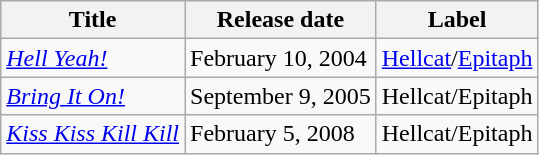<table class="wikitable">
<tr>
<th>Title</th>
<th>Release date</th>
<th>Label</th>
</tr>
<tr>
<td><em><a href='#'>Hell Yeah!</a></em></td>
<td>February 10, 2004</td>
<td><a href='#'>Hellcat</a>/<a href='#'>Epitaph</a></td>
</tr>
<tr>
<td><em><a href='#'>Bring It On!</a></em></td>
<td>September 9, 2005</td>
<td>Hellcat/Epitaph</td>
</tr>
<tr>
<td><em><a href='#'>Kiss Kiss Kill Kill</a></em></td>
<td>February 5, 2008</td>
<td>Hellcat/Epitaph</td>
</tr>
</table>
